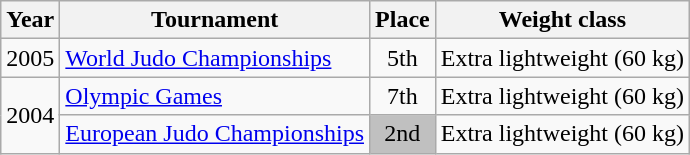<table class=wikitable>
<tr>
<th>Year</th>
<th>Tournament</th>
<th>Place</th>
<th>Weight class</th>
</tr>
<tr>
<td>2005</td>
<td><a href='#'>World Judo Championships</a></td>
<td align="center">5th</td>
<td>Extra lightweight (60 kg)</td>
</tr>
<tr>
<td rowspan=2>2004</td>
<td><a href='#'>Olympic Games</a></td>
<td align="center">7th</td>
<td>Extra lightweight (60 kg)</td>
</tr>
<tr>
<td><a href='#'>European Judo Championships</a></td>
<td bgcolor="silver" align="center">2nd</td>
<td>Extra lightweight (60 kg)</td>
</tr>
</table>
